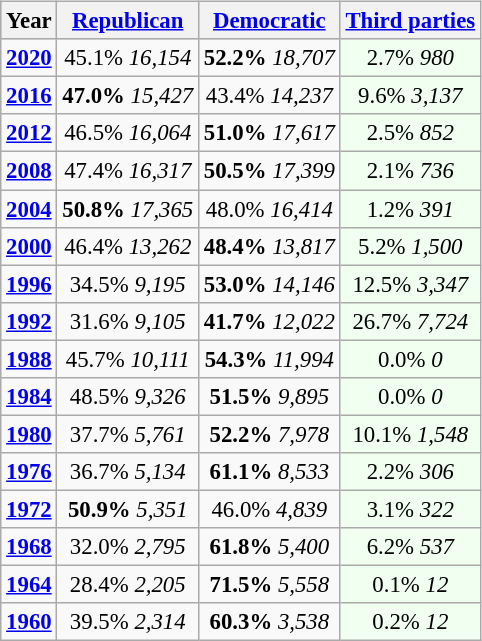<table class="wikitable" style="float:right; font-size:95%;">
<tr bgcolor=lightgrey>
<th>Year</th>
<th><a href='#'>Republican</a></th>
<th><a href='#'>Democratic</a></th>
<th><a href='#'>Third parties</a></th>
</tr>
<tr>
<td style="text-align:center;" ><strong><a href='#'>2020</a></strong></td>
<td style="text-align:center;" >45.1% <em>16,154</em></td>
<td style="text-align:center;" ><strong>52.2%</strong> <em>18,707</em></td>
<td style="text-align:center; background:honeyDew;">2.7% <em>980</em></td>
</tr>
<tr>
<td style="text-align:center;" ><strong><a href='#'>2016</a></strong></td>
<td style="text-align:center;" ><strong>47.0%</strong> <em>15,427</em></td>
<td style="text-align:center;" >43.4% <em>14,237</em></td>
<td style="text-align:center; background:honeyDew;">9.6% <em>3,137</em></td>
</tr>
<tr>
<td style="text-align:center;" ><strong><a href='#'>2012</a></strong></td>
<td style="text-align:center;" >46.5% <em>16,064</em></td>
<td style="text-align:center;" ><strong>51.0%</strong> <em>17,617</em></td>
<td style="text-align:center; background:honeyDew;">2.5% <em>852</em></td>
</tr>
<tr>
<td style="text-align:center;" ><strong><a href='#'>2008</a></strong></td>
<td style="text-align:center;" >47.4% <em>16,317</em></td>
<td style="text-align:center;" ><strong>50.5%</strong> <em>17,399</em></td>
<td style="text-align:center; background:honeyDew;">2.1% <em>736</em></td>
</tr>
<tr>
<td style="text-align:center;" ><strong><a href='#'>2004</a></strong></td>
<td style="text-align:center;" ><strong>50.8%</strong> <em>17,365</em></td>
<td style="text-align:center;" >48.0% <em>16,414</em></td>
<td style="text-align:center; background:honeyDew;">1.2% <em>391</em></td>
</tr>
<tr>
<td style="text-align:center;" ><strong><a href='#'>2000</a></strong></td>
<td style="text-align:center;" >46.4% <em>13,262</em></td>
<td style="text-align:center;" ><strong>48.4%</strong> <em>13,817</em></td>
<td style="text-align:center; background:honeyDew;">5.2% <em>1,500</em></td>
</tr>
<tr>
<td style="text-align:center;" ><strong><a href='#'>1996</a></strong></td>
<td style="text-align:center;" >34.5% <em>9,195</em></td>
<td style="text-align:center;" ><strong>53.0%</strong> <em>14,146</em></td>
<td style="text-align:center; background:honeyDew;">12.5% <em>3,347</em></td>
</tr>
<tr>
<td style="text-align:center;" ><strong><a href='#'>1992</a></strong></td>
<td style="text-align:center;" >31.6% <em>9,105</em></td>
<td style="text-align:center;" ><strong>41.7%</strong> <em>12,022</em></td>
<td style="text-align:center; background:honeyDew;">26.7% <em>7,724</em></td>
</tr>
<tr>
<td style="text-align:center;" ><strong><a href='#'>1988</a></strong></td>
<td style="text-align:center;" >45.7% <em>10,111</em></td>
<td style="text-align:center;" ><strong>54.3%</strong> <em>11,994</em></td>
<td style="text-align:center; background:honeyDew;">0.0% <em>0</em></td>
</tr>
<tr>
<td style="text-align:center;" ><strong><a href='#'>1984</a></strong></td>
<td style="text-align:center;" >48.5% <em>9,326</em></td>
<td style="text-align:center;" ><strong>51.5%</strong> <em>9,895</em></td>
<td style="text-align:center; background:honeyDew;">0.0% <em>0</em></td>
</tr>
<tr>
<td style="text-align:center;" ><strong><a href='#'>1980</a></strong></td>
<td style="text-align:center;" >37.7% <em>5,761</em></td>
<td style="text-align:center;" ><strong>52.2%</strong> <em>7,978</em></td>
<td style="text-align:center; background:honeyDew;">10.1% <em>1,548</em></td>
</tr>
<tr>
<td style="text-align:center;" ><strong><a href='#'>1976</a></strong></td>
<td style="text-align:center;" >36.7% <em>5,134</em></td>
<td style="text-align:center;" ><strong>61.1%</strong> <em>8,533</em></td>
<td style="text-align:center; background:honeyDew;">2.2% <em>306</em></td>
</tr>
<tr>
<td style="text-align:center;" ><strong><a href='#'>1972</a></strong></td>
<td style="text-align:center;" ><strong>50.9%</strong> <em>5,351</em></td>
<td style="text-align:center;" >46.0% <em>4,839</em></td>
<td style="text-align:center; background:honeyDew;">3.1% <em>322</em></td>
</tr>
<tr>
<td style="text-align:center;" ><strong><a href='#'>1968</a></strong></td>
<td style="text-align:center;" >32.0% <em>2,795</em></td>
<td style="text-align:center;" ><strong>61.8%</strong> <em>5,400</em></td>
<td style="text-align:center; background:honeyDew;">6.2% <em>537</em></td>
</tr>
<tr>
<td style="text-align:center;" ><strong><a href='#'>1964</a></strong></td>
<td style="text-align:center;" >28.4% <em>2,205</em></td>
<td style="text-align:center;" ><strong>71.5%</strong> <em>5,558</em></td>
<td style="text-align:center; background:honeyDew;">0.1% <em>12</em></td>
</tr>
<tr>
<td style="text-align:center;" ><strong><a href='#'>1960</a></strong></td>
<td style="text-align:center;" >39.5% <em>2,314</em></td>
<td style="text-align:center;" ><strong>60.3%</strong> <em>3,538</em></td>
<td style="text-align:center; background:honeyDew;">0.2% <em>12</em></td>
</tr>
</table>
